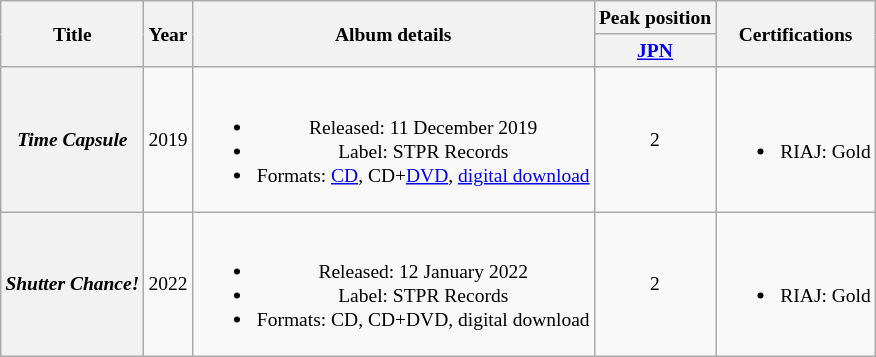<table class="wikitable plainrowheaders" style="font-size:small; text-align:center">
<tr>
<th scope="col" rowspan="2">Title</th>
<th scope="col" rowspan="2">Year</th>
<th scope="col" rowspan="2">Album details</th>
<th scope="col" colspan="1">Peak position</th>
<th scope="col" rowspan="2">Certifications</th>
</tr>
<tr>
<th><a href='#'>JPN</a><br></th>
</tr>
<tr>
<th scope="row"><em>Time Capsule</em></th>
<td>2019</td>
<td><br><ul><li>Released: 11 December 2019</li><li>Label: STPR Records</li><li>Formats: <a href='#'>CD</a>, CD+<a href='#'>DVD</a>, <a href='#'>digital download</a></li></ul></td>
<td>2</td>
<td><br><ul><li>RIAJ: Gold</li></ul></td>
</tr>
<tr>
<th scope="row"><em>Shutter Chance!</em></th>
<td>2022</td>
<td><br><ul><li>Released: 12 January 2022</li><li>Label: STPR Records</li><li>Formats: CD, CD+DVD, digital download</li></ul></td>
<td>2</td>
<td><br><ul><li>RIAJ: Gold</li></ul></td>
</tr>
</table>
